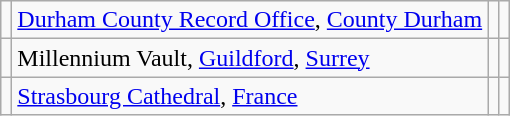<table class="wikitable sortable">
<tr>
<td></td>
<td><a href='#'>Durham County Record Office</a>, <a href='#'>County Durham</a></td>
<td></td>
<td></td>
</tr>
<tr>
<td></td>
<td>Millennium Vault, <a href='#'>Guildford</a>, <a href='#'>Surrey</a></td>
<td></td>
<td></td>
</tr>
<tr>
<td></td>
<td><a href='#'>Strasbourg Cathedral</a>, <a href='#'>France</a></td>
<td></td>
<td></td>
</tr>
</table>
